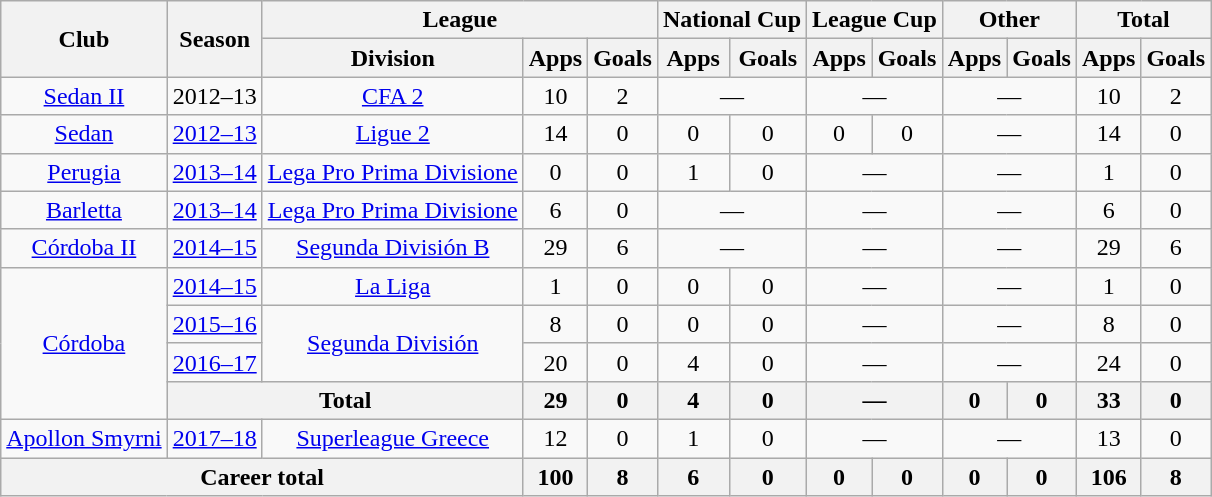<table class="wikitable" style="text-align:center">
<tr>
<th rowspan="2">Club</th>
<th rowspan="2">Season</th>
<th colspan="3">League</th>
<th colspan="2">National Cup</th>
<th colspan="2">League Cup</th>
<th colspan="2">Other</th>
<th colspan="2">Total</th>
</tr>
<tr>
<th>Division</th>
<th>Apps</th>
<th>Goals</th>
<th>Apps</th>
<th>Goals</th>
<th>Apps</th>
<th>Goals</th>
<th>Apps</th>
<th>Goals</th>
<th>Apps</th>
<th>Goals</th>
</tr>
<tr>
<td><a href='#'>Sedan II</a></td>
<td>2012–13</td>
<td><a href='#'>CFA 2</a></td>
<td>10</td>
<td>2</td>
<td colspan="2">—</td>
<td colspan="2">—</td>
<td colspan="2">—</td>
<td>10</td>
<td>2</td>
</tr>
<tr>
<td><a href='#'>Sedan</a></td>
<td><a href='#'>2012–13</a></td>
<td><a href='#'>Ligue 2</a></td>
<td>14</td>
<td>0</td>
<td>0</td>
<td>0</td>
<td>0</td>
<td>0</td>
<td colspan="2">—</td>
<td>14</td>
<td>0</td>
</tr>
<tr>
<td><a href='#'>Perugia</a></td>
<td><a href='#'>2013–14</a></td>
<td><a href='#'>Lega Pro Prima Divisione</a></td>
<td>0</td>
<td>0</td>
<td>1</td>
<td>0</td>
<td colspan="2">—</td>
<td colspan="2">—</td>
<td>1</td>
<td>0</td>
</tr>
<tr>
<td><a href='#'>Barletta</a></td>
<td><a href='#'>2013–14</a></td>
<td><a href='#'>Lega Pro Prima Divisione</a></td>
<td>6</td>
<td>0</td>
<td colspan="2">—</td>
<td colspan="2">—</td>
<td colspan="2">—</td>
<td>6</td>
<td>0</td>
</tr>
<tr>
<td><a href='#'>Córdoba II</a></td>
<td><a href='#'>2014–15</a></td>
<td><a href='#'>Segunda División B</a></td>
<td>29</td>
<td>6</td>
<td colspan="2">—</td>
<td colspan="2">—</td>
<td colspan="2">—</td>
<td>29</td>
<td>6</td>
</tr>
<tr>
<td rowspan="4"><a href='#'>Córdoba</a></td>
<td><a href='#'>2014–15</a></td>
<td><a href='#'>La Liga</a></td>
<td>1</td>
<td>0</td>
<td>0</td>
<td>0</td>
<td colspan="2">—</td>
<td colspan="2">—</td>
<td>1</td>
<td>0</td>
</tr>
<tr>
<td><a href='#'>2015–16</a></td>
<td rowspan="2"><a href='#'>Segunda División</a></td>
<td>8</td>
<td>0</td>
<td>0</td>
<td>0</td>
<td colspan="2">—</td>
<td colspan="2">—</td>
<td>8</td>
<td>0</td>
</tr>
<tr>
<td><a href='#'>2016–17</a></td>
<td>20</td>
<td>0</td>
<td>4</td>
<td>0</td>
<td colspan="2">—</td>
<td colspan="2">—</td>
<td>24</td>
<td>0</td>
</tr>
<tr>
<th colspan="2">Total</th>
<th>29</th>
<th>0</th>
<th>4</th>
<th>0</th>
<th colspan="2">—</th>
<th>0</th>
<th>0</th>
<th>33</th>
<th>0</th>
</tr>
<tr>
<td><a href='#'>Apollon Smyrni</a></td>
<td><a href='#'>2017–18</a></td>
<td><a href='#'>Superleague Greece</a></td>
<td>12</td>
<td>0</td>
<td>1</td>
<td>0</td>
<td colspan="2">—</td>
<td colspan="2">—</td>
<td>13</td>
<td>0</td>
</tr>
<tr>
<th colspan="3">Career total</th>
<th>100</th>
<th>8</th>
<th>6</th>
<th>0</th>
<th>0</th>
<th>0</th>
<th>0</th>
<th>0</th>
<th>106</th>
<th>8</th>
</tr>
</table>
